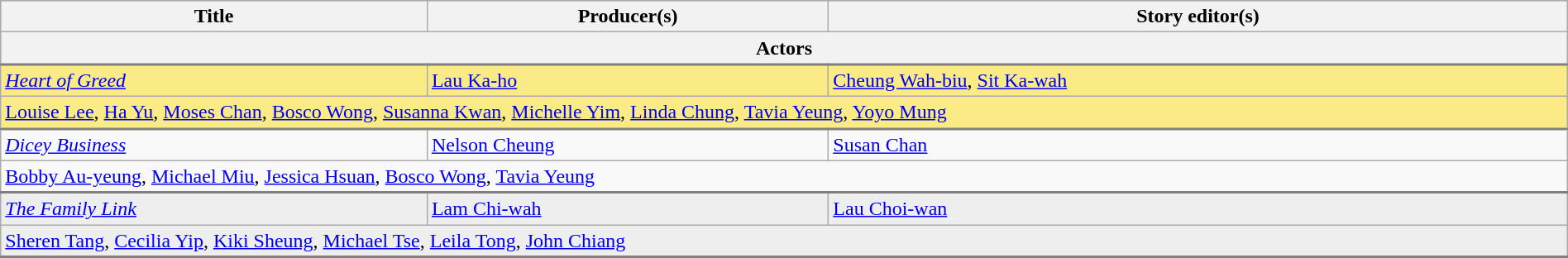<table class="wikitable" border="1" width="100%">
<tr style="background:#bebebe">
<th>Title</th>
<th>Producer(s)</th>
<th>Story editor(s)</th>
</tr>
<tr style="background:#bebebe">
<th colspan="3" style="border-bottom:2px solid grey">Actors</th>
</tr>
<tr style="background:#FAEB86">
<td><em><a href='#'>Heart of Greed</a></em></td>
<td><a href='#'>Lau Ka-ho</a></td>
<td><a href='#'>Cheung Wah-biu</a>, <a href='#'>Sit Ka-wah</a></td>
</tr>
<tr style="background:#FAEB86">
<td colspan="3" style="border-bottom:2px solid grey"><a href='#'>Louise Lee</a>, <a href='#'>Ha Yu</a>, <a href='#'>Moses Chan</a>, <a href='#'>Bosco Wong</a>, <a href='#'>Susanna Kwan</a>, <a href='#'>Michelle Yim</a>, <a href='#'>Linda Chung</a>, <a href='#'>Tavia Yeung</a>, <a href='#'>Yoyo Mung</a></td>
</tr>
<tr>
<td><em><a href='#'>Dicey Business</a></em></td>
<td><a href='#'>Nelson Cheung</a></td>
<td><a href='#'>Susan Chan</a></td>
</tr>
<tr>
<td colspan="3" style="border-bottom:2px solid grey"><a href='#'>Bobby Au-yeung</a>, <a href='#'>Michael Miu</a>, <a href='#'>Jessica Hsuan</a>, <a href='#'>Bosco Wong</a>, <a href='#'>Tavia Yeung</a></td>
</tr>
<tr style="background:#EEEEEE">
<td><em><a href='#'>The Family Link</a></em></td>
<td><a href='#'>Lam Chi-wah</a></td>
<td><a href='#'>Lau Choi-wan</a></td>
</tr>
<tr style="background:#EEEEEE">
<td colspan="3" style="border-bottom:2px solid grey"><a href='#'>Sheren Tang</a>, <a href='#'>Cecilia Yip</a>, <a href='#'>Kiki Sheung</a>, <a href='#'>Michael Tse</a>, <a href='#'>Leila Tong</a>, <a href='#'>John Chiang</a></td>
</tr>
</table>
